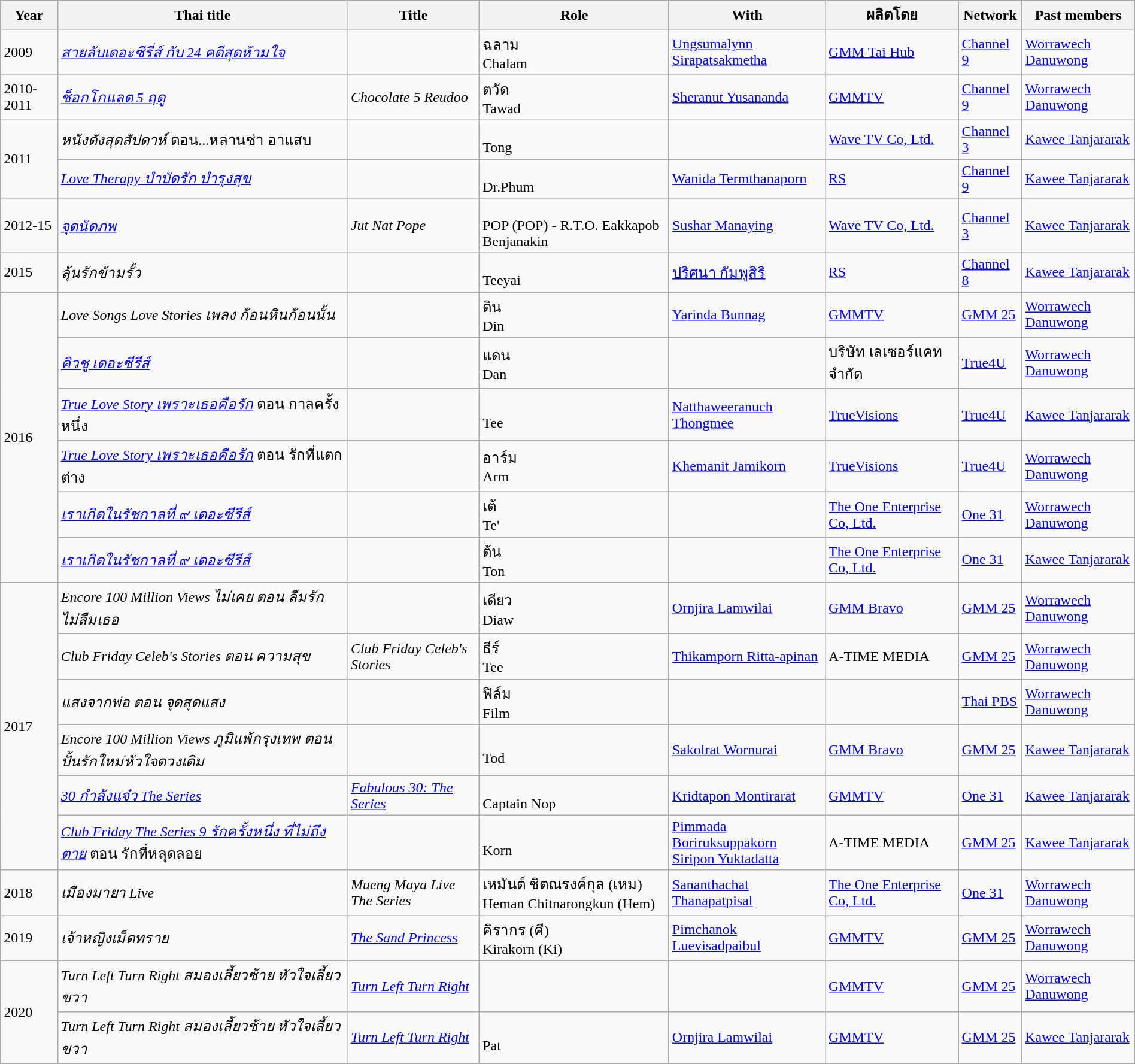<table class="wikitable" width = 100%>
<tr>
<th><strong>Year</strong></th>
<th><strong>Thai title</strong></th>
<th><strong>Title</strong></th>
<th><strong>Role</strong></th>
<th><strong>With</strong></th>
<th>ผลิตโดย</th>
<th><strong>Network</strong></th>
<th><strong>Past members</strong></th>
</tr>
<tr>
<td rowspan="1">2009</td>
<td><em><a href='#'>สายลับเดอะซีรี่ส์ กับ 24 คดีสุดห้ามใจ</a></em></td>
<td><em> </em></td>
<td>ฉลาม <br> Chalam</td>
<td><a href='#'>Ungsumalynn Sirapatsakmetha</a></td>
<td><a href='#'>GMM Tai Hub</a></td>
<td><a href='#'>Channel 9</a></td>
<td><a href='#'>Worrawech Danuwong</a></td>
</tr>
<tr>
<td rowspan="1">2010-2011</td>
<td><em><a href='#'>ช็อกโกแลต 5 ฤดู</a></em></td>
<td><em>Chocolate 5 Reudoo</em></td>
<td>ตวัด <br> Tawad</td>
<td><a href='#'>Sheranut Yusananda</a></td>
<td><a href='#'>GMMTV</a></td>
<td><a href='#'>Channel 9</a></td>
<td><a href='#'>Worrawech Danuwong</a></td>
</tr>
<tr>
<td rowspan="2">2011</td>
<td><em>หนังดังสุดสัปดาห์</em> ตอน...หลานซ่า อาแสบ</td>
<td><em> </em></td>
<td><br> Tong</td>
<td></td>
<td><a href='#'>Wave TV Co, Ltd.</a></td>
<td><a href='#'>Channel 3</a></td>
<td><a href='#'>Kawee Tanjararak</a></td>
</tr>
<tr>
<td><em><a href='#'>Love Therapy บำบัดรัก บำรุงสุข</a></em></td>
<td><em> </em></td>
<td><br> Dr.Phum</td>
<td><a href='#'>Wanida Termthanaporn</a></td>
<td><a href='#'>RS</a></td>
<td><a href='#'>Channel 9</a></td>
<td><a href='#'>Kawee Tanjararak</a></td>
</tr>
<tr>
<td rowspan="1">2012-15</td>
<td><em><a href='#'>จุดนัดภพ</a></em></td>
<td><em>Jut Nat Pope</em></td>
<td><br> POP (POP) - R.T.O. Eakkapob Benjanakin</td>
<td><a href='#'>Sushar Manaying</a></td>
<td><a href='#'>Wave TV Co, Ltd.</a></td>
<td><a href='#'>Channel 3</a></td>
<td><a href='#'>Kawee Tanjararak</a></td>
</tr>
<tr>
<td rowspan="1">2015</td>
<td><em>ลุ้นรักข้ามรั้ว</em></td>
<td><em> </em></td>
<td><br> Teeyai</td>
<td><a href='#'>ปริศนา กัมพูสิริ</a></td>
<td><a href='#'>RS</a></td>
<td><a href='#'>Channel 8</a></td>
<td><a href='#'>Kawee Tanjararak</a></td>
</tr>
<tr>
<td rowspan="6">2016</td>
<td><em>Love Songs Love Stories เพลง ก้อนหินก้อนนั้น</em></td>
<td><em> </em></td>
<td>ดิน <br> Din</td>
<td><a href='#'>Yarinda Bunnag</a></td>
<td><a href='#'>GMMTV</a></td>
<td><a href='#'>GMM 25</a></td>
<td><a href='#'>Worrawech Danuwong</a></td>
</tr>
<tr>
<td><em><a href='#'>คิวชู เดอะซีรีส์</a></em></td>
<td><em> </em></td>
<td>แดน <br> Dan</td>
<td></td>
<td>บริษัท เลเซอร์แคท จำกัด</td>
<td><a href='#'>True4U</a></td>
<td><a href='#'>Worrawech Danuwong</a></td>
</tr>
<tr>
<td><em><a href='#'>True Love Story เพราะเธอคือรัก</a></em> ตอน กาลครั้งหนึ่ง</td>
<td><em> </em></td>
<td><br> Tee</td>
<td><a href='#'>Natthaweeranuch Thongmee</a></td>
<td><a href='#'>TrueVisions</a></td>
<td><a href='#'>True4U</a></td>
<td><a href='#'>Kawee Tanjararak</a></td>
</tr>
<tr>
<td><em><a href='#'>True Love Story เพราะเธอคือรัก</a></em> ตอน รักที่แตกต่าง</td>
<td><em> </em></td>
<td>อาร์ม <br> Arm</td>
<td><a href='#'>Khemanit Jamikorn</a></td>
<td><a href='#'>TrueVisions</a></td>
<td><a href='#'>True4U</a></td>
<td><a href='#'>Worrawech Danuwong</a></td>
</tr>
<tr>
<td><em><a href='#'>เราเกิดในรัชกาลที่ ๙ เดอะซีรีส์</a></em></td>
<td><em> </em></td>
<td>เต้ <br> Te'</td>
<td></td>
<td><a href='#'>The One Enterprise Co, Ltd.</a></td>
<td><a href='#'>One 31</a></td>
<td><a href='#'>Worrawech Danuwong</a></td>
</tr>
<tr>
<td><em><a href='#'>เราเกิดในรัชกาลที่ ๙ เดอะซีรีส์</a></em></td>
<td><em> </em></td>
<td>ต้น <br> Ton</td>
<td></td>
<td><a href='#'>The One Enterprise Co, Ltd.</a></td>
<td><a href='#'>One 31</a></td>
<td><a href='#'>Kawee Tanjararak</a></td>
</tr>
<tr>
<td rowspan="6">2017</td>
<td><em>Encore 100 Million Views ไม่เคย ตอน ลืมรัก ไม่ลืมเธอ</em></td>
<td><em> </em></td>
<td>เดียว <br> Diaw</td>
<td><a href='#'>Ornjira Lamwilai</a></td>
<td><a href='#'>GMM Bravo</a></td>
<td><a href='#'>GMM 25</a></td>
<td><a href='#'>Worrawech Danuwong</a></td>
</tr>
<tr>
<td><em>Club Friday Celeb's Stories ตอน ความสุข</em></td>
<td><em>Club Friday Celeb's Stories</em></td>
<td>ธีร์ <br> Tee</td>
<td><a href='#'>Thikamporn Ritta-apinan</a></td>
<td>A-TIME MEDIA</td>
<td><a href='#'>GMM 25</a></td>
<td><a href='#'>Worrawech Danuwong</a></td>
</tr>
<tr>
<td><em>แสงจากพ่อ ตอน จุดสุดแสง</em></td>
<td><em> </em></td>
<td>ฟิล์ม <br> Film</td>
<td></td>
<td></td>
<td><a href='#'>Thai PBS</a></td>
<td><a href='#'>Worrawech Danuwong</a></td>
</tr>
<tr>
<td><em>Encore 100 Million Views ภูมิแพ้กรุงเทพ ตอน ปั้นรักใหม่หัวใจดวงเดิม</em></td>
<td><em> </em></td>
<td><br> Tod</td>
<td><a href='#'>Sakolrat Wornurai</a></td>
<td><a href='#'>GMM Bravo</a></td>
<td><a href='#'>GMM 25</a></td>
<td><a href='#'>Kawee Tanjararak</a></td>
</tr>
<tr>
<td><em><a href='#'>30 กำลังแจ๋ว The Series</a></em></td>
<td><em><a href='#'>Fabulous 30: The Series</a></em></td>
<td><br> Captain Nop</td>
<td><a href='#'>Kridtapon Montirarat</a></td>
<td><a href='#'>GMMTV</a></td>
<td><a href='#'>One 31</a></td>
<td><a href='#'>Kawee Tanjararak</a></td>
</tr>
<tr>
<td><em><a href='#'>Club Friday The Series 9 รักครั้งหนึ่ง ที่ไม่ถึงตาย</a></em> ตอน รักที่หลุดลอย</td>
<td><em> </em></td>
<td><br> Korn</td>
<td><a href='#'>Pimmada Boriruksuppakorn</a> <br> <a href='#'>Siripon Yuktadatta</a></td>
<td>A-TIME MEDIA</td>
<td><a href='#'>GMM 25</a></td>
<td><a href='#'>Kawee Tanjararak</a></td>
</tr>
<tr>
<td rowspan="1">2018</td>
<td><em>เมืองมายา Live</em></td>
<td><em>Mueng Maya Live The Series</em></td>
<td>เหมันต์ ชิตณรงค์กุล (เหม) <br> Heman Chitnarongkun (Hem)</td>
<td><a href='#'>Sananthachat Thanapatpisal</a></td>
<td><a href='#'>The One Enterprise Co, Ltd.</a></td>
<td><a href='#'>One 31</a></td>
<td><a href='#'>Worrawech Danuwong</a></td>
</tr>
<tr>
<td rowspan="1">2019</td>
<td><em>เจ้าหญิงเม็ดทราย</em></td>
<td><em><a href='#'>The Sand Princess</a></em></td>
<td>คิรากร (คี) <br> Kirakorn (Ki)</td>
<td><a href='#'>Pimchanok Luevisadpaibul</a></td>
<td><a href='#'>GMMTV</a></td>
<td><a href='#'>GMM 25</a></td>
<td><a href='#'>Worrawech Danuwong</a></td>
</tr>
<tr>
<td rowspan="2">2020</td>
<td><em>Turn Left Turn Right สมองเลี้ยวซ้าย หัวใจเลี้ยวขวา</em></td>
<td><em><a href='#'>Turn Left Turn Right</a></em></td>
<td><br></td>
<td></td>
<td><a href='#'>GMMTV</a></td>
<td><a href='#'>GMM 25</a></td>
<td><a href='#'>Worrawech Danuwong</a></td>
</tr>
<tr>
<td><em>Turn Left Turn Right สมองเลี้ยวซ้าย หัวใจเลี้ยวขวา</em></td>
<td><em><a href='#'>Turn Left Turn Right</a></em></td>
<td><br> Pat</td>
<td><a href='#'>Ornjira Lamwilai</a></td>
<td><a href='#'>GMMTV</a></td>
<td><a href='#'>GMM 25</a></td>
<td><a href='#'>Kawee Tanjararak</a></td>
</tr>
<tr>
</tr>
</table>
